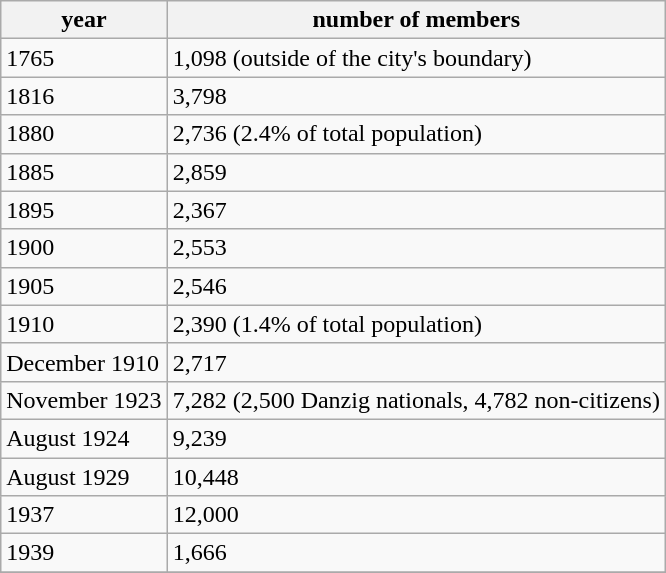<table class="wikitable">
<tr style="width:80px">
<th>year</th>
<th>number of members</th>
</tr>
<tr>
<td>1765</td>
<td>1,098 (outside of the city's boundary)</td>
</tr>
<tr>
<td>1816</td>
<td>3,798</td>
</tr>
<tr>
<td>1880</td>
<td>2,736 (2.4% of total population)</td>
</tr>
<tr>
<td>1885</td>
<td>2,859</td>
</tr>
<tr>
<td>1895</td>
<td>2,367</td>
</tr>
<tr>
<td>1900</td>
<td>2,553</td>
</tr>
<tr>
<td>1905</td>
<td>2,546</td>
</tr>
<tr>
<td>1910</td>
<td>2,390 (1.4% of total population)</td>
</tr>
<tr>
<td>December 1910</td>
<td>2,717</td>
</tr>
<tr>
<td>November 1923</td>
<td>7,282 (2,500 Danzig nationals, 4,782 non-citizens)</td>
</tr>
<tr>
<td>August 1924</td>
<td>9,239</td>
</tr>
<tr>
<td>August 1929</td>
<td>10,448</td>
</tr>
<tr>
<td>1937</td>
<td>12,000</td>
</tr>
<tr>
<td>1939</td>
<td>1,666</td>
</tr>
<tr>
</tr>
</table>
